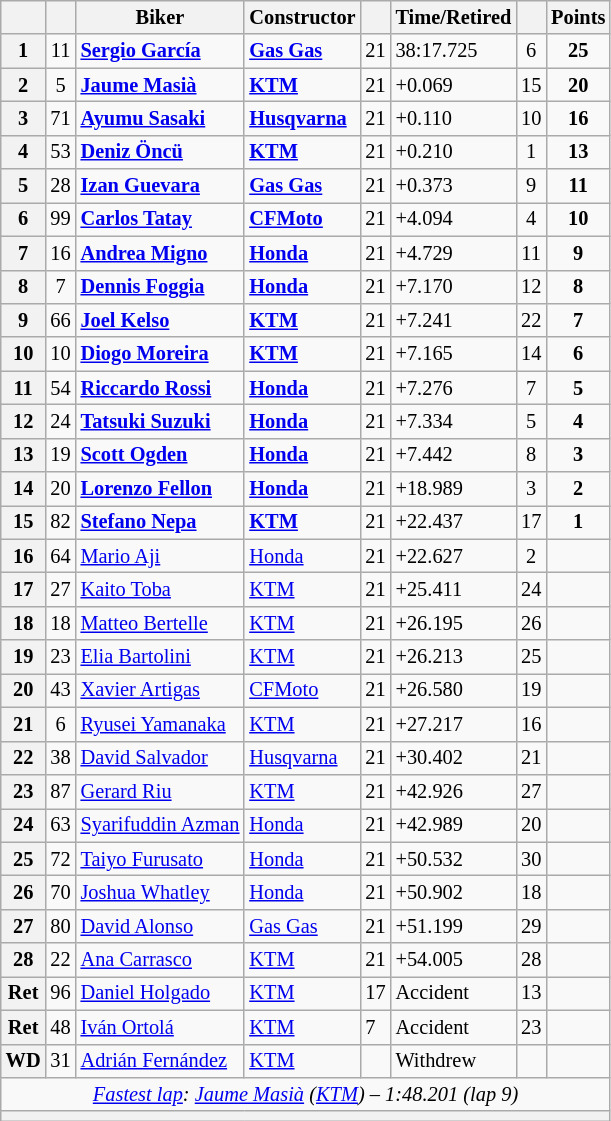<table class="wikitable sortable" style="font-size: 85%;">
<tr>
<th scope="col"></th>
<th scope="col"></th>
<th scope="col">Biker</th>
<th scope="col">Constructor</th>
<th scope="col" class="unsortable"></th>
<th scope="col" class="unsortable">Time/Retired</th>
<th scope="col"></th>
<th scope="col">Points</th>
</tr>
<tr>
<th scope="row">1</th>
<td align="center">11</td>
<td> <strong><a href='#'>Sergio García</a></strong></td>
<td><strong><a href='#'>Gas Gas</a></strong></td>
<td>21</td>
<td>38:17.725</td>
<td align="center">6</td>
<td align="center"><strong>25</strong></td>
</tr>
<tr>
<th scope="row">2</th>
<td align="center">5</td>
<td> <strong><a href='#'>Jaume Masià</a></strong></td>
<td><strong><a href='#'>KTM</a></strong></td>
<td>21</td>
<td>+0.069</td>
<td align="center">15</td>
<td align="center"><strong>20</strong></td>
</tr>
<tr>
<th scope="row">3</th>
<td align="center">71</td>
<td> <strong><a href='#'>Ayumu Sasaki</a></strong></td>
<td><strong><a href='#'>Husqvarna</a></strong></td>
<td>21</td>
<td>+0.110</td>
<td align="center">10</td>
<td align="center"><strong>16</strong></td>
</tr>
<tr>
<th scope="row">4</th>
<td align="center">53</td>
<td> <strong><a href='#'>Deniz Öncü</a></strong></td>
<td><strong><a href='#'>KTM</a></strong></td>
<td>21</td>
<td>+0.210</td>
<td align="center">1</td>
<td align="center"><strong>13</strong></td>
</tr>
<tr>
<th scope="row">5</th>
<td align="center">28</td>
<td> <strong><a href='#'>Izan Guevara</a></strong></td>
<td><strong><a href='#'>Gas Gas</a></strong></td>
<td>21</td>
<td>+0.373</td>
<td align="center">9</td>
<td align="center"><strong>11</strong></td>
</tr>
<tr>
<th scope="row">6</th>
<td align="center">99</td>
<td> <strong><a href='#'>Carlos Tatay</a></strong></td>
<td><strong><a href='#'>CFMoto</a></strong></td>
<td>21</td>
<td>+4.094</td>
<td align="center">4</td>
<td align="center"><strong>10</strong></td>
</tr>
<tr>
<th scope="row">7</th>
<td align="center">16</td>
<td> <strong><a href='#'>Andrea Migno</a></strong></td>
<td><strong><a href='#'>Honda</a></strong></td>
<td>21</td>
<td>+4.729</td>
<td align="center">11</td>
<td align="center"><strong>9</strong></td>
</tr>
<tr>
<th scope="row">8</th>
<td align="center">7</td>
<td> <strong><a href='#'>Dennis Foggia</a></strong></td>
<td><strong><a href='#'>Honda</a></strong></td>
<td>21</td>
<td>+7.170</td>
<td align="center">12</td>
<td align="center"><strong>8</strong></td>
</tr>
<tr>
<th scope="row">9</th>
<td align="center">66</td>
<td> <strong><a href='#'>Joel Kelso</a></strong></td>
<td><strong><a href='#'>KTM</a></strong></td>
<td>21</td>
<td>+7.241</td>
<td align="center">22</td>
<td align="center"><strong>7</strong></td>
</tr>
<tr>
<th scope="row">10</th>
<td align="center">10</td>
<td> <strong><a href='#'>Diogo Moreira</a></strong></td>
<td><strong><a href='#'>KTM</a></strong></td>
<td>21</td>
<td>+7.165</td>
<td align="center">14</td>
<td align="center"><strong>6</strong></td>
</tr>
<tr>
<th scope="row">11</th>
<td align="center">54</td>
<td> <strong><a href='#'>Riccardo Rossi</a></strong></td>
<td><strong><a href='#'>Honda</a></strong></td>
<td>21</td>
<td>+7.276</td>
<td align="center">7</td>
<td align="center"><strong>5</strong></td>
</tr>
<tr>
<th scope="row">12</th>
<td align="center">24</td>
<td> <strong><a href='#'>Tatsuki Suzuki</a></strong></td>
<td><strong><a href='#'>Honda</a></strong></td>
<td>21</td>
<td>+7.334</td>
<td align="center">5</td>
<td align="center"><strong>4</strong></td>
</tr>
<tr>
<th scope="row">13</th>
<td align="center">19</td>
<td> <strong><a href='#'>Scott Ogden</a></strong></td>
<td><strong><a href='#'>Honda</a></strong></td>
<td>21</td>
<td>+7.442</td>
<td align="center">8</td>
<td align="center"><strong>3</strong></td>
</tr>
<tr>
<th scope="row">14</th>
<td align="center">20</td>
<td> <strong><a href='#'>Lorenzo Fellon</a></strong></td>
<td><strong><a href='#'>Honda</a></strong></td>
<td>21</td>
<td>+18.989</td>
<td align="center">3</td>
<td align="center"><strong>2</strong></td>
</tr>
<tr>
<th scope="row">15</th>
<td align="center">82</td>
<td> <strong><a href='#'>Stefano Nepa</a></strong></td>
<td><strong><a href='#'>KTM</a></strong></td>
<td>21</td>
<td>+22.437</td>
<td align="center">17</td>
<td align="center"><strong>1</strong></td>
</tr>
<tr>
<th scope="row">16</th>
<td align="center">64</td>
<td> <a href='#'>Mario Aji</a></td>
<td><a href='#'>Honda</a></td>
<td>21</td>
<td>+22.627</td>
<td align="center">2</td>
<td></td>
</tr>
<tr>
<th scope="row">17</th>
<td align="center">27</td>
<td> <a href='#'>Kaito Toba</a></td>
<td><a href='#'>KTM</a></td>
<td>21</td>
<td>+25.411</td>
<td align="center">24</td>
<td></td>
</tr>
<tr>
<th scope="row">18</th>
<td align="center">18</td>
<td> <a href='#'>Matteo Bertelle</a></td>
<td><a href='#'>KTM</a></td>
<td>21</td>
<td>+26.195</td>
<td align="center">26</td>
<td></td>
</tr>
<tr>
<th scope="row">19</th>
<td align="center">23</td>
<td> <a href='#'>Elia Bartolini</a></td>
<td><a href='#'>KTM</a></td>
<td>21</td>
<td>+26.213</td>
<td align="center">25</td>
<td></td>
</tr>
<tr>
<th scope="row">20</th>
<td align="center">43</td>
<td> <a href='#'>Xavier Artigas</a></td>
<td><a href='#'>CFMoto</a></td>
<td>21</td>
<td>+26.580</td>
<td align="center">19</td>
<td></td>
</tr>
<tr>
<th scope="row">21</th>
<td align="center">6</td>
<td> <a href='#'>Ryusei Yamanaka</a></td>
<td><a href='#'>KTM</a></td>
<td>21</td>
<td>+27.217</td>
<td align="center">16</td>
<td></td>
</tr>
<tr>
<th scope="row">22</th>
<td align="center">38</td>
<td> <a href='#'>David Salvador</a></td>
<td><a href='#'>Husqvarna</a></td>
<td>21</td>
<td>+30.402</td>
<td align="center">21</td>
<td></td>
</tr>
<tr>
<th scope="row">23</th>
<td align="center">87</td>
<td> <a href='#'>Gerard Riu</a></td>
<td><a href='#'>KTM</a></td>
<td>21</td>
<td>+42.926</td>
<td align="center">27</td>
<td></td>
</tr>
<tr>
<th scope="row">24</th>
<td align="center">63</td>
<td> <a href='#'>Syarifuddin Azman</a></td>
<td><a href='#'>Honda</a></td>
<td>21</td>
<td>+42.989</td>
<td align="center">20</td>
<td></td>
</tr>
<tr>
<th scope="row">25</th>
<td align="center">72</td>
<td> <a href='#'>Taiyo Furusato</a></td>
<td><a href='#'>Honda</a></td>
<td>21</td>
<td>+50.532</td>
<td align="center">30</td>
<td></td>
</tr>
<tr>
<th scope="row">26</th>
<td align="center">70</td>
<td> <a href='#'>Joshua Whatley</a></td>
<td><a href='#'>Honda</a></td>
<td>21</td>
<td>+50.902</td>
<td align="center">18</td>
<td></td>
</tr>
<tr>
<th scope="row">27</th>
<td align="center">80</td>
<td> <a href='#'>David Alonso</a></td>
<td><a href='#'>Gas Gas</a></td>
<td>21</td>
<td>+51.199</td>
<td align="center">29</td>
<td></td>
</tr>
<tr>
<th scope="row">28</th>
<td align="center">22</td>
<td> <a href='#'>Ana Carrasco</a></td>
<td><a href='#'>KTM</a></td>
<td>21</td>
<td>+54.005</td>
<td align="center">28</td>
<td></td>
</tr>
<tr>
<th scope="row">Ret</th>
<td align="center">96</td>
<td> <a href='#'>Daniel Holgado</a></td>
<td><a href='#'>KTM</a></td>
<td>17</td>
<td>Accident</td>
<td align="center">13</td>
<td></td>
</tr>
<tr>
<th scope="row">Ret</th>
<td align="center">48</td>
<td> <a href='#'>Iván Ortolá</a></td>
<td><a href='#'>KTM</a></td>
<td>7</td>
<td>Accident</td>
<td align="center">23</td>
<td></td>
</tr>
<tr>
<th scope="row">WD</th>
<td align="center">31</td>
<td> <a href='#'>Adrián Fernández</a></td>
<td><a href='#'>KTM</a></td>
<td></td>
<td>Withdrew</td>
<td></td>
<td></td>
</tr>
<tr class="sortbottom">
<td colspan="8" style="text-align:center"><em><a href='#'>Fastest lap</a>:  <a href='#'>Jaume Masià</a> (<a href='#'>KTM</a>) – 1:48.201 (lap 9)</em></td>
</tr>
<tr>
<th colspan=8></th>
</tr>
</table>
